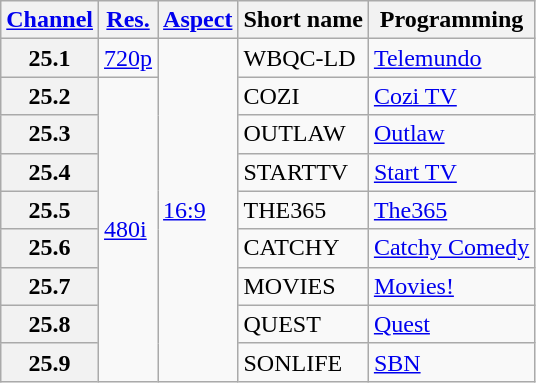<table class="wikitable">
<tr>
<th scope = "col"><a href='#'>Channel</a></th>
<th scope = "col"><a href='#'>Res.</a></th>
<th scope = "col"><a href='#'>Aspect</a></th>
<th scope = "col">Short name</th>
<th scope = "col">Programming</th>
</tr>
<tr>
<th scope = "row">25.1</th>
<td><a href='#'>720p</a></td>
<td rowspan=9><a href='#'>16:9</a></td>
<td>WBQC-LD</td>
<td><a href='#'>Telemundo</a></td>
</tr>
<tr>
<th scope = "row">25.2</th>
<td rowspan=8><a href='#'>480i</a></td>
<td>COZI</td>
<td><a href='#'>Cozi TV</a></td>
</tr>
<tr>
<th scope = "row">25.3</th>
<td>OUTLAW</td>
<td><a href='#'>Outlaw</a></td>
</tr>
<tr>
<th scope = "row">25.4</th>
<td>STARTTV</td>
<td><a href='#'>Start TV</a></td>
</tr>
<tr>
<th scope = "row">25.5</th>
<td>THE365</td>
<td><a href='#'>The365</a></td>
</tr>
<tr>
<th scope = "row">25.6</th>
<td>CATCHY</td>
<td><a href='#'>Catchy Comedy</a></td>
</tr>
<tr>
<th scope = "row">25.7</th>
<td>MOVIES</td>
<td><a href='#'>Movies!</a></td>
</tr>
<tr>
<th scope = "row">25.8</th>
<td>QUEST</td>
<td><a href='#'>Quest</a></td>
</tr>
<tr>
<th scope = "row">25.9</th>
<td>SONLIFE</td>
<td><a href='#'>SBN</a></td>
</tr>
</table>
